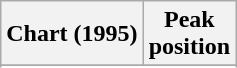<table class="wikitable sortable plainrowheaders" style="text-align:center">
<tr>
<th scope="col">Chart (1995)</th>
<th scope="col">Peak<br> position</th>
</tr>
<tr>
</tr>
<tr>
</tr>
</table>
